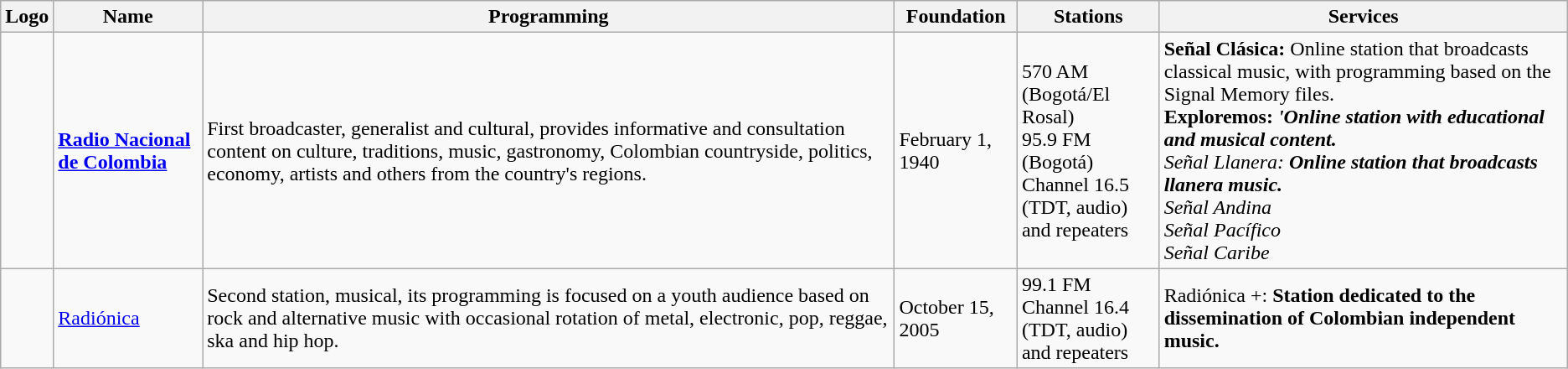<table class="wikitable">
<tr>
<th>Logo</th>
<th>Name</th>
<th>Programming</th>
<th>Foundation</th>
<th>Stations</th>
<th>Services</th>
</tr>
<tr>
<td><br><br></td>
<td><strong><a href='#'>Radio Nacional de Colombia</a></strong></td>
<td>First broadcaster, generalist and cultural, provides informative and consultation content on culture, traditions, music, gastronomy, Colombian countryside, politics, economy, artists and others from the country's regions.</td>
<td>February 1, 1940</td>
<td>570 AM (Bogotá/El Rosal)<br>95.9 FM (Bogotá)<br>Channel 16.5 (TDT, audio)<br>and repeaters</td>
<td><strong>Señal Clásica:</strong> Online station that broadcasts classical music, with programming based on the Signal Memory files.<br><strong>Exploremos:<em> 'Online station with educational and musical content.<br></strong>Señal Llanera:<strong> Online station that broadcasts llanera music.<br></strong>Señal Andina<strong><br></strong>Señal Pacífico<strong><br></strong>Señal Caribe<strong></td>
</tr>
<tr>
<td><br><br></td>
<td></strong><a href='#'>Radiónica</a><strong></td>
<td>Second station, musical, its programming is focused on a youth audience based on rock and alternative music with occasional rotation of metal, electronic, pop, reggae, ska and hip hop.</td>
<td>October 15, 2005</td>
<td>99.1 FM <br>Channel 16.4 (TDT, audio)<br>and repeaters</td>
<td></strong>Radiónica +:<strong> Station dedicated to the dissemination of Colombian independent music.<br></td>
</tr>
</table>
